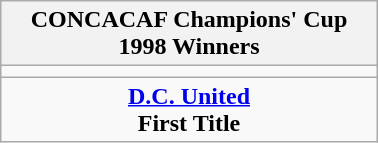<table class="wikitable" style="text-align: center; margin: 0 auto; width: 20%">
<tr>
<th>CONCACAF Champions' Cup<br>1998 Winners</th>
</tr>
<tr>
<td></td>
</tr>
<tr>
<td><strong><a href='#'>D.C. United</a></strong><br><strong>First Title</strong></td>
</tr>
</table>
